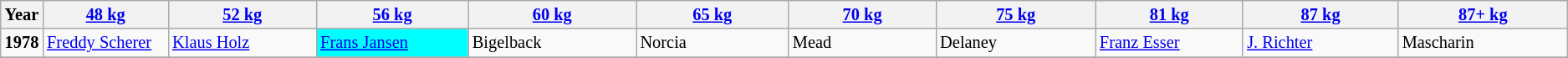<table class="wikitable sortable"  style="font-size: 85%">
<tr>
<th>Year</th>
<th width=200><a href='#'>48 kg</a></th>
<th width=275><a href='#'>52 kg</a></th>
<th width=275><a href='#'>56 kg</a></th>
<th width=275><a href='#'>60 kg</a></th>
<th width=275><a href='#'>65 kg</a></th>
<th width=275><a href='#'>70 kg</a></th>
<th width=275><a href='#'>75 kg</a></th>
<th width=275><a href='#'>81 kg</a></th>
<th width=275><a href='#'>87 kg</a></th>
<th width=275><a href='#'>87+ kg</a></th>
</tr>
<tr>
<td><strong>1978</strong></td>
<td> <a href='#'>Freddy Scherer</a></td>
<td> <a href='#'>Klaus Holz</a></td>
<td bgcolor="aqua"> <a href='#'>Frans Jansen</a></td>
<td> Bigelback</td>
<td> Norcia</td>
<td> Mead</td>
<td> Delaney</td>
<td> <a href='#'>Franz Esser</a></td>
<td> <a href='#'>J. Richter</a></td>
<td> Mascharin</td>
</tr>
<tr>
</tr>
</table>
